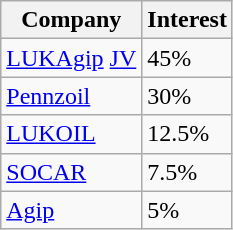<table class=wikitable>
<tr>
<th>Company</th>
<th>Interest</th>
</tr>
<tr>
<td><a href='#'>LUKAgip</a> <a href='#'>JV</a></td>
<td>45%</td>
</tr>
<tr>
<td><a href='#'>Pennzoil</a></td>
<td>30%</td>
</tr>
<tr>
<td><a href='#'>LUKOIL</a></td>
<td>12.5%</td>
</tr>
<tr>
<td><a href='#'>SOCAR</a></td>
<td>7.5%</td>
</tr>
<tr>
<td><a href='#'>Agip</a></td>
<td>5%</td>
</tr>
</table>
